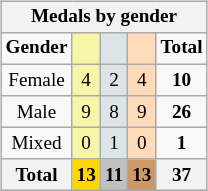<table class="wikitable" style="font-size:80%; float:right; text-align:center">
<tr bgcolor=EFEFEF>
<th colspan=5>Medals by gender</th>
</tr>
<tr>
<td><strong>Gender</strong></td>
<td bgcolor=F7F6A8></td>
<td bgcolor=DCE5E5></td>
<td bgcolor=FFDAB9></td>
<td><strong>Total</strong></td>
</tr>
<tr>
<td>Female</td>
<td bgcolor=F7F6A8>4</td>
<td bgcolor=DCE5E5>2</td>
<td bgcolor=FFDAB9>4</td>
<td><strong>10</strong></td>
</tr>
<tr>
<td>Male</td>
<td bgcolor=F7F6A8>9</td>
<td bgcolor=DCE5E5>8</td>
<td bgcolor=FFDAB9>9</td>
<td><strong>26</strong></td>
</tr>
<tr>
<td>Mixed</td>
<td bgcolor=F7F6A8>0</td>
<td bgcolor=DCE5E5>1</td>
<td bgcolor=FFDAB9>0</td>
<td><strong>1</strong></td>
</tr>
<tr>
<th>Total</th>
<th style="background:gold;">13</th>
<th style="background:silver;">11</th>
<th style="background:#c96;">13</th>
<th>37</th>
</tr>
</table>
